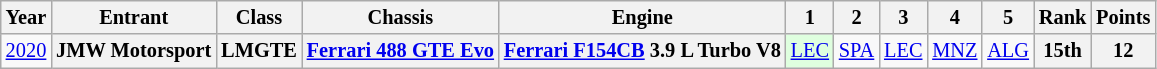<table class="wikitable" style="text-align:center; font-size:85%">
<tr>
<th>Year</th>
<th>Entrant</th>
<th>Class</th>
<th>Chassis</th>
<th>Engine</th>
<th>1</th>
<th>2</th>
<th>3</th>
<th>4</th>
<th>5</th>
<th>Rank</th>
<th>Points</th>
</tr>
<tr>
<td><a href='#'>2020</a></td>
<th nowrap>JMW Motorsport</th>
<th>LMGTE</th>
<th nowrap><a href='#'>Ferrari 488 GTE Evo</a></th>
<th nowrap><a href='#'>Ferrari F154CB</a> 3.9 L Turbo V8</th>
<td style="background:#DFFFDF;"><a href='#'>LEC</a><br></td>
<td><a href='#'>SPA</a></td>
<td><a href='#'>LEC</a></td>
<td><a href='#'>MNZ</a></td>
<td><a href='#'>ALG</a></td>
<th>15th</th>
<th>12</th>
</tr>
</table>
